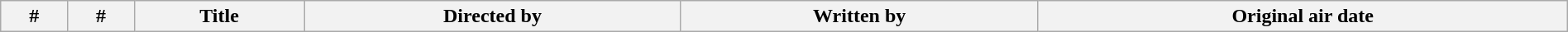<table class="wikitable plainrowheaders" style="width:100%; margin:auto;">
<tr>
<th>#</th>
<th>#</th>
<th>Title</th>
<th>Directed by</th>
<th>Written by</th>
<th>Original air date<br>


















































</th>
</tr>
</table>
